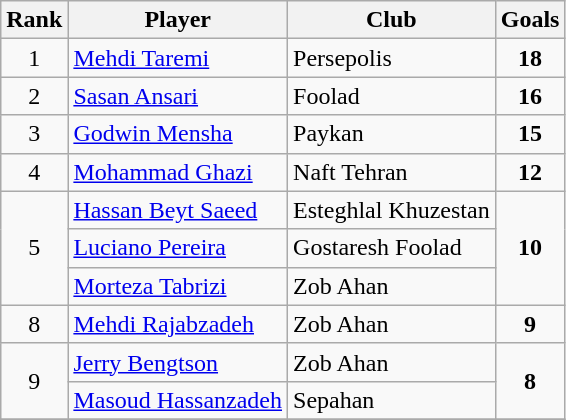<table class="wikitable">
<tr>
<th>Rank</th>
<th>Player</th>
<th>Club</th>
<th>Goals</th>
</tr>
<tr>
<td align="center">1</td>
<td> <a href='#'>Mehdi Taremi</a></td>
<td>Persepolis</td>
<td align="center"><strong>18</strong></td>
</tr>
<tr>
<td align="center">2</td>
<td> <a href='#'>Sasan Ansari</a></td>
<td>Foolad</td>
<td align="center"><strong>16</strong></td>
</tr>
<tr>
<td align="center">3</td>
<td> <a href='#'>Godwin Mensha</a></td>
<td>Paykan</td>
<td align="center"><strong>15</strong></td>
</tr>
<tr>
<td align="center">4</td>
<td> <a href='#'>Mohammad Ghazi</a></td>
<td>Naft Tehran</td>
<td align="center"><strong>12</strong></td>
</tr>
<tr>
<td rowspan=3 align="center">5</td>
<td> <a href='#'>Hassan Beyt Saeed</a></td>
<td>Esteghlal Khuzestan</td>
<td rowspan=3 align="center"><strong>10</strong></td>
</tr>
<tr>
<td> <a href='#'>Luciano Pereira</a></td>
<td>Gostaresh Foolad</td>
</tr>
<tr>
<td> <a href='#'>Morteza Tabrizi</a></td>
<td>Zob Ahan</td>
</tr>
<tr>
<td align="center">8</td>
<td> <a href='#'>Mehdi Rajabzadeh</a></td>
<td>Zob Ahan</td>
<td align="center"><strong>9</strong></td>
</tr>
<tr>
<td rowspan=2 align="center">9</td>
<td> <a href='#'>Jerry Bengtson</a></td>
<td>Zob Ahan</td>
<td rowspan=2 align="center"><strong>8</strong></td>
</tr>
<tr>
<td> <a href='#'>Masoud Hassanzadeh</a></td>
<td>Sepahan</td>
</tr>
<tr>
</tr>
</table>
